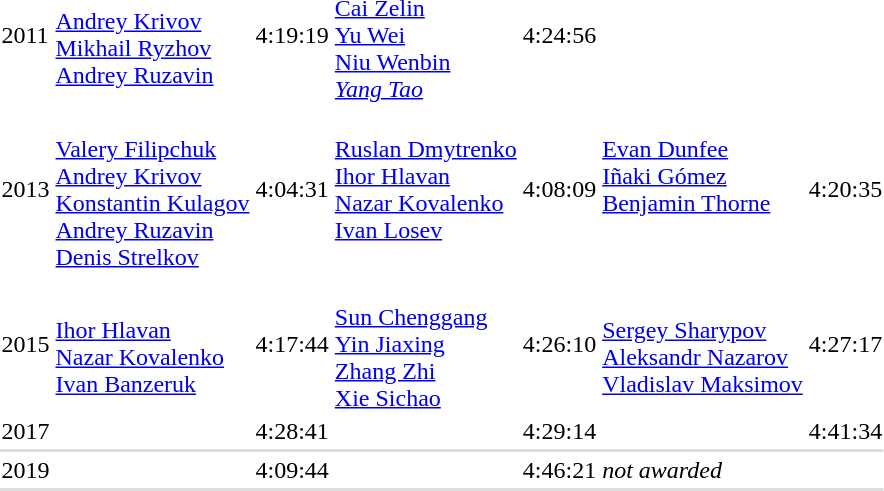<table>
<tr>
<td>2011<br></td>
<td><br><a href='#'>Andrey Krivov</a> <br><a href='#'>Mikhail Ryzhov</a><br><a href='#'>Andrey Ruzavin</a></td>
<td>4:19:19</td>
<td><br><a href='#'>Cai Zelin</a> <br><a href='#'>Yu Wei</a><br><a href='#'>Niu Wenbin</a><br><em><a href='#'>Yang Tao</a></em></td>
<td>4:24:56</td>
<td></td>
<td></td>
</tr>
<tr>
<td>2013<br></td>
<td><br><a href='#'>Valery Filipchuk</a><br><a href='#'>Andrey Krivov</a><br><a href='#'>Konstantin Kulagov</a><br><a href='#'>Andrey Ruzavin</a><br><a href='#'>Denis Strelkov</a></td>
<td>4:04:31</td>
<td><br><a href='#'>Ruslan Dmytrenko</a><br><a href='#'>Ihor Hlavan</a><br><a href='#'>Nazar Kovalenko</a><br><a href='#'>Ivan Losev</a><br><br></td>
<td>4:08:09</td>
<td><br><a href='#'>Evan Dunfee</a><br><a href='#'>Iñaki Gómez</a><br><a href='#'>Benjamin Thorne</a><br><br><br></td>
<td>4:20:35</td>
</tr>
<tr>
<td>2015<br></td>
<td><br><a href='#'>Ihor Hlavan</a><br><a href='#'>Nazar Kovalenko</a><br><a href='#'>Ivan Banzeruk</a></td>
<td>4:17:44</td>
<td><br><a href='#'>Sun Chenggang</a><br><a href='#'>Yin Jiaxing</a><br><a href='#'>Zhang Zhi</a><br><a href='#'>Xie Sichao</a></td>
<td>4:26:10</td>
<td><br><a href='#'>Sergey Sharypov</a><br><a href='#'>Aleksandr Nazarov</a><br><a href='#'>Vladislav Maksimov</a></td>
<td>4:27:17</td>
</tr>
<tr>
<td>2017<br></td>
<td></td>
<td>4:28:41</td>
<td></td>
<td>4:29:14</td>
<td></td>
<td>4:41:34</td>
</tr>
<tr bgcolor=#DDDDDD>
<td colspan=7></td>
</tr>
<tr>
<td>2019<br></td>
<td></td>
<td>4:09:44</td>
<td></td>
<td>4:46:21</td>
<td colspan=2><em>not awarded</em></td>
</tr>
<tr>
<td bgcolor="#dddddd" colspan="7"></td>
</tr>
</table>
